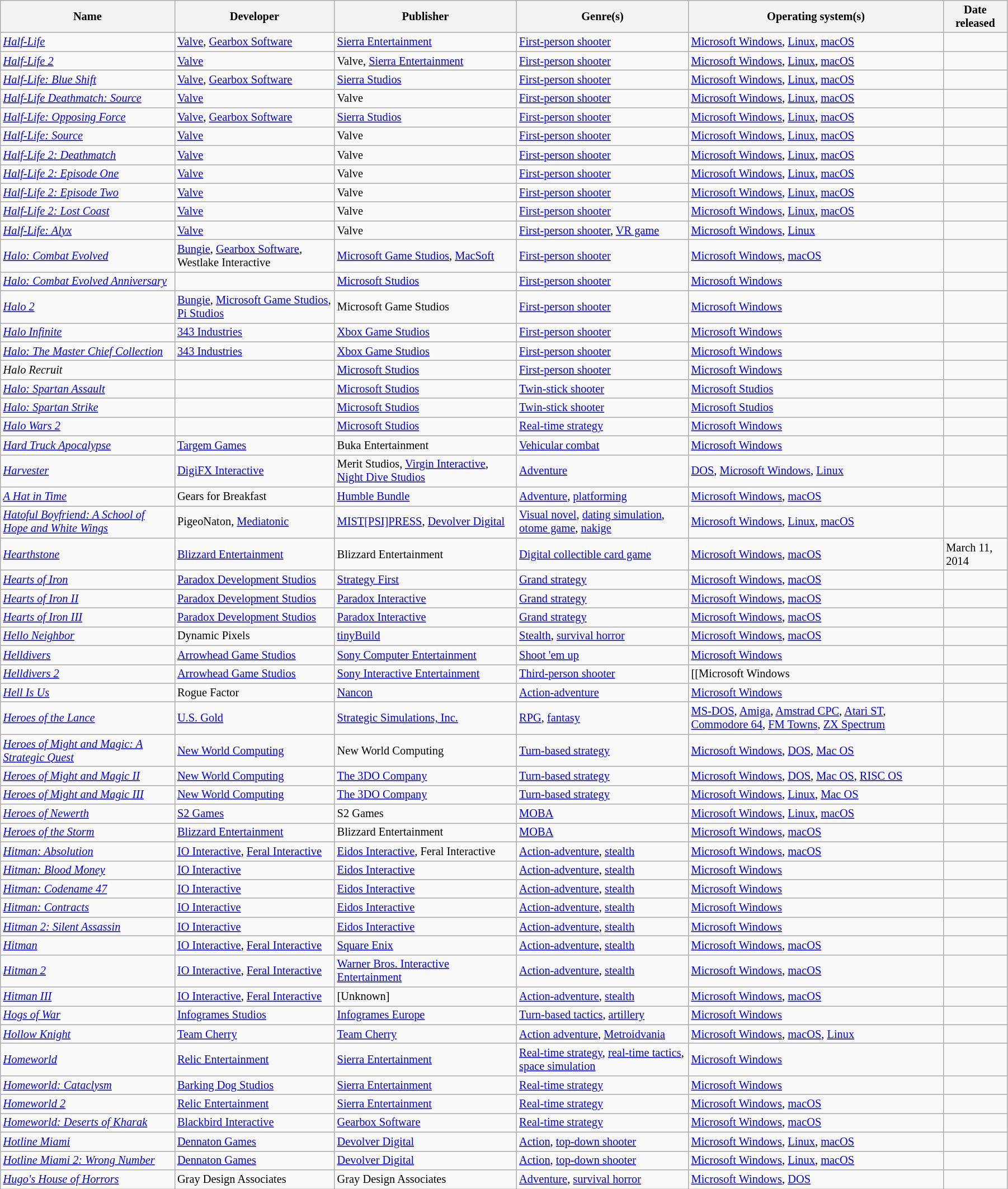<table class="wikitable sortable" style="font-size:85%; width:95%">
<tr>
<th>Name</th>
<th>Developer</th>
<th>Publisher</th>
<th>Genre(s)</th>
<th>Operating system(s)</th>
<th>Date released</th>
</tr>
<tr>
<td><em><a href='#'>Half-Life</a></em></td>
<td><a href='#'>Valve</a>, <a href='#'>Gearbox Software</a></td>
<td><a href='#'>Sierra Entertainment</a></td>
<td><a href='#'>First-person shooter</a></td>
<td><a href='#'>Microsoft Windows</a>, <a href='#'>Linux</a>, <a href='#'>macOS</a></td>
<td></td>
</tr>
<tr>
<td><em><a href='#'>Half-Life 2</a></em></td>
<td><a href='#'>Valve</a></td>
<td>Valve, <a href='#'>Sierra Entertainment</a></td>
<td><a href='#'>First-person shooter</a></td>
<td><a href='#'>Microsoft Windows</a>, <a href='#'>Linux</a>, <a href='#'>macOS</a></td>
<td></td>
</tr>
<tr>
<td><em><a href='#'>Half-Life: Blue Shift</a></em></td>
<td><a href='#'>Valve</a>, <a href='#'>Gearbox Software</a></td>
<td><a href='#'>Sierra Studios</a></td>
<td><a href='#'>First-person shooter</a></td>
<td><a href='#'>Microsoft Windows</a>, <a href='#'>Linux</a>, <a href='#'>macOS</a></td>
<td></td>
</tr>
<tr>
<td><em><a href='#'>Half-Life Deathmatch: Source</a></em></td>
<td><a href='#'>Valve</a></td>
<td>Valve</td>
<td><a href='#'>First-person shooter</a></td>
<td><a href='#'>Microsoft Windows</a>, <a href='#'>Linux</a>, <a href='#'>macOS</a></td>
<td></td>
</tr>
<tr>
<td><em><a href='#'>Half-Life: Opposing Force</a></em></td>
<td><a href='#'>Valve</a>, <a href='#'>Gearbox Software</a></td>
<td><a href='#'>Sierra Studios</a></td>
<td><a href='#'>First-person shooter</a></td>
<td><a href='#'>Microsoft Windows</a>, <a href='#'>Linux</a>, <a href='#'>macOS</a></td>
<td></td>
</tr>
<tr>
<td><em><a href='#'>Half-Life: Source</a></em></td>
<td><a href='#'>Valve</a></td>
<td>Valve</td>
<td><a href='#'>First-person shooter</a></td>
<td><a href='#'>Microsoft Windows</a>, <a href='#'>Linux</a>, <a href='#'>macOS</a></td>
<td></td>
</tr>
<tr>
<td><em><a href='#'>Half-Life 2: Deathmatch</a></em></td>
<td><a href='#'>Valve</a></td>
<td>Valve</td>
<td><a href='#'>First-person shooter</a></td>
<td><a href='#'>Microsoft Windows</a>, <a href='#'>Linux</a>, <a href='#'>macOS</a></td>
<td></td>
</tr>
<tr>
<td><em><a href='#'>Half-Life 2: Episode One</a></em></td>
<td><a href='#'>Valve</a></td>
<td>Valve</td>
<td><a href='#'>First-person shooter</a></td>
<td><a href='#'>Microsoft Windows</a>, <a href='#'>Linux</a>, <a href='#'>macOS</a></td>
<td></td>
</tr>
<tr>
<td><em><a href='#'>Half-Life 2: Episode Two</a></em></td>
<td><a href='#'>Valve</a></td>
<td>Valve</td>
<td><a href='#'>First-person shooter</a></td>
<td><a href='#'>Microsoft Windows</a>, <a href='#'>Linux</a>, <a href='#'>macOS</a></td>
<td></td>
</tr>
<tr>
<td><em><a href='#'>Half-Life 2: Lost Coast</a></em></td>
<td><a href='#'>Valve</a></td>
<td>Valve</td>
<td><a href='#'>First-person shooter</a></td>
<td><a href='#'>Microsoft Windows</a>, <a href='#'>Linux</a>, <a href='#'>macOS</a></td>
<td></td>
</tr>
<tr>
<td><em><a href='#'>Half-Life: Alyx</a></em></td>
<td><a href='#'>Valve</a></td>
<td>Valve</td>
<td><a href='#'>First-person shooter</a>, <a href='#'>VR game</a></td>
<td><a href='#'>Microsoft Windows</a>, <a href='#'>Linux</a></td>
<td></td>
</tr>
<tr>
<td><em><a href='#'>Halo: Combat Evolved</a></em></td>
<td><a href='#'>Bungie</a>, <a href='#'>Gearbox Software</a>, Westlake Interactive</td>
<td><a href='#'>Microsoft Game Studios</a>, <a href='#'>MacSoft</a></td>
<td><a href='#'>First-person shooter</a></td>
<td><a href='#'>Microsoft Windows</a>, <a href='#'>macOS</a></td>
<td></td>
</tr>
<tr>
<td><em><a href='#'>Halo: Combat Evolved Anniversary</a></em></td>
<td></td>
<td><a href='#'>Microsoft Studios</a></td>
<td><a href='#'>First-person shooter</a></td>
<td><a href='#'>Microsoft Windows</a></td>
<td></td>
</tr>
<tr>
<td><em><a href='#'>Halo 2</a></em></td>
<td><a href='#'>Bungie</a>, <a href='#'>Microsoft Game Studios</a>, <a href='#'>Pi Studios</a></td>
<td>Microsoft Game Studios</td>
<td><a href='#'>First-person shooter</a></td>
<td><a href='#'>Microsoft Windows</a></td>
<td></td>
</tr>
<tr>
<td><em><a href='#'>Halo Infinite</a></em></td>
<td><a href='#'>343 Industries</a></td>
<td><a href='#'>Xbox Game Studios</a></td>
<td><a href='#'>First-person shooter</a></td>
<td><a href='#'>Microsoft Windows</a></td>
<td></td>
</tr>
<tr>
<td><em><a href='#'>Halo: The Master Chief Collection</a></em></td>
<td><a href='#'>343 Industries</a></td>
<td><a href='#'>Xbox Game Studios</a></td>
<td><a href='#'>First-person shooter</a></td>
<td><a href='#'>Microsoft Windows</a></td>
<td></td>
</tr>
<tr>
<td><em>Halo Recruit</em></td>
<td></td>
<td><a href='#'>Microsoft Studios</a></td>
<td><a href='#'>First-person shooter</a></td>
<td><a href='#'>Microsoft Windows</a></td>
<td></td>
</tr>
<tr>
<td><em><a href='#'>Halo: Spartan Assault</a></em></td>
<td></td>
<td><a href='#'>Microsoft Studios</a></td>
<td><a href='#'>Twin-stick shooter</a></td>
<td><a href='#'>Microsoft Studios</a></td>
<td></td>
</tr>
<tr>
<td><em><a href='#'>Halo: Spartan Strike</a></em></td>
<td></td>
<td><a href='#'>Microsoft Studios</a></td>
<td><a href='#'>Twin-stick shooter</a></td>
<td><a href='#'>Microsoft Studios</a></td>
<td></td>
</tr>
<tr>
<td><em><a href='#'>Halo Wars 2</a></em></td>
<td></td>
<td><a href='#'>Microsoft Studios</a></td>
<td><a href='#'>Real-time strategy</a></td>
<td><a href='#'>Microsoft Windows</a></td>
<td></td>
</tr>
<tr>
<td><em><a href='#'>Hard Truck Apocalypse</a></em></td>
<td><a href='#'>Targem Games</a></td>
<td>Buka Entertainment</td>
<td><a href='#'>Vehicular combat</a></td>
<td><a href='#'>Microsoft Windows</a></td>
<td></td>
</tr>
<tr>
<td><em><a href='#'>Harvester</a></em></td>
<td><a href='#'>DigiFX Interactive</a></td>
<td>Merit Studios, <a href='#'>Virgin Interactive</a>, <a href='#'>Night Dive Studios</a></td>
<td><a href='#'>Adventure</a></td>
<td><a href='#'>DOS</a>, <a href='#'>Microsoft Windows</a>, <a href='#'>Linux</a></td>
<td></td>
</tr>
<tr>
<td><em><a href='#'>A Hat in Time</a></em></td>
<td>Gears for Breakfast</td>
<td><a href='#'>Humble Bundle</a></td>
<td><a href='#'>Adventure</a>, <a href='#'>platforming</a></td>
<td><a href='#'>Microsoft Windows</a>, <a href='#'>macOS</a></td>
<td></td>
</tr>
<tr>
<td><em><a href='#'>Hatoful Boyfriend: A School of Hope and White Wings</a></em></td>
<td>PigeoNaton, <a href='#'>Mediatonic</a></td>
<td><a href='#'>MIST[PSI]PRESS</a>, <a href='#'>Devolver Digital</a></td>
<td><a href='#'>Visual novel</a>, <a href='#'>dating simulation</a>, <a href='#'>otome game</a>, <a href='#'>nakige</a></td>
<td><a href='#'>Microsoft Windows</a>, <a href='#'>Linux</a>, <a href='#'>macOS</a></td>
<td></td>
</tr>
<tr>
<td><em><a href='#'>Hearthstone</a></em></td>
<td><a href='#'>Blizzard Entertainment</a></td>
<td>Blizzard Entertainment</td>
<td><a href='#'>Digital collectible card game</a></td>
<td><a href='#'>Microsoft Windows</a>, <a href='#'>macOS</a></td>
<td>March 11, 2014</td>
</tr>
<tr>
<td><em><a href='#'>Hearts of Iron</a></em></td>
<td><a href='#'>Paradox Development Studios</a></td>
<td><a href='#'>Strategy First</a></td>
<td><a href='#'>Grand strategy</a></td>
<td><a href='#'>Microsoft Windows</a>, <a href='#'>macOS</a></td>
<td></td>
</tr>
<tr>
<td><em><a href='#'>Hearts of Iron II</a></em></td>
<td><a href='#'>Paradox Development Studios</a></td>
<td><a href='#'>Paradox Interactive</a></td>
<td><a href='#'>Grand strategy</a></td>
<td><a href='#'>Microsoft Windows</a>, <a href='#'>macOS</a></td>
<td></td>
</tr>
<tr>
<td><em><a href='#'>Hearts of Iron III</a></em></td>
<td><a href='#'>Paradox Development Studios</a></td>
<td><a href='#'>Paradox Interactive</a></td>
<td><a href='#'>Grand strategy</a></td>
<td><a href='#'>Microsoft Windows</a>, <a href='#'>macOS</a></td>
<td></td>
</tr>
<tr>
<td><em><a href='#'>Hello Neighbor</a></em></td>
<td>Dynamic Pixels</td>
<td><a href='#'>tinyBuild</a></td>
<td><a href='#'>Stealth</a>, <a href='#'>survival horror</a></td>
<td><a href='#'>Microsoft Windows</a>, <a href='#'>macOS</a></td>
<td></td>
</tr>
<tr>
<td><em><a href='#'>Helldivers</a></em></td>
<td><a href='#'>Arrowhead Game Studios</a></td>
<td><a href='#'>Sony Computer Entertainment</a></td>
<td><a href='#'>Shoot 'em up</a></td>
<td><a href='#'>Microsoft Windows</a></td>
<td></td>
</tr>
<tr>
<td><em><a href='#'>Helldivers 2</a></em></td>
<td><a href='#'>Arrowhead Game Studios</a></td>
<td><a href='#'>Sony Interactive Entertainment</a></td>
<td><a href='#'>Third-person shooter</a></td>
<td>[[Microsoft Windows</td>
<td></td>
</tr>
<tr>
<td><em><a href='#'>Hell Is Us</a></em></td>
<td>Rogue Factor</td>
<td><a href='#'>Nancon</a></td>
<td><a href='#'>Action-adventure</a></td>
<td><a href='#'>Microsoft Windows</a></td>
<td></td>
</tr>
<tr>
<td><em><a href='#'>Heroes of the Lance</a></em></td>
<td><a href='#'>U.S. Gold</a></td>
<td><a href='#'>Strategic Simulations, Inc.</a></td>
<td><a href='#'>RPG</a>, <a href='#'>fantasy</a></td>
<td><a href='#'>MS-DOS</a>, <a href='#'>Amiga</a>, <a href='#'>Amstrad CPC</a>, <a href='#'>Atari ST</a>, <a href='#'>Commodore 64</a>, <a href='#'>FM Towns</a>, <a href='#'>ZX Spectrum</a></td>
<td></td>
</tr>
<tr>
<td><em><a href='#'>Heroes of Might and Magic: A Strategic Quest</a></em></td>
<td><a href='#'>New World Computing</a></td>
<td>New World Computing</td>
<td><a href='#'>Turn-based strategy</a></td>
<td><a href='#'>Microsoft Windows</a>, <a href='#'>DOS</a>, <a href='#'>Mac OS</a></td>
<td></td>
</tr>
<tr>
<td><em><a href='#'>Heroes of Might and Magic II</a></em></td>
<td><a href='#'>New World Computing</a></td>
<td><a href='#'>The 3DO Company</a></td>
<td><a href='#'>Turn-based strategy</a></td>
<td><a href='#'>Microsoft Windows</a>, <a href='#'>DOS</a>, <a href='#'>Mac OS</a>, <a href='#'>RISC OS</a></td>
<td></td>
</tr>
<tr>
<td><em><a href='#'>Heroes of Might and Magic III</a></em></td>
<td><a href='#'>New World Computing</a></td>
<td><a href='#'>The 3DO Company</a></td>
<td><a href='#'>Turn-based strategy</a></td>
<td><a href='#'>Microsoft Windows</a>, <a href='#'>Linux</a>, <a href='#'>Mac OS</a></td>
<td></td>
</tr>
<tr>
<td><em><a href='#'>Heroes of Newerth</a></em></td>
<td><a href='#'>S2 Games</a></td>
<td>S2 Games</td>
<td><a href='#'>MOBA</a></td>
<td><a href='#'>Microsoft Windows</a>, <a href='#'>Linux</a>, <a href='#'>macOS</a></td>
<td></td>
</tr>
<tr>
<td><em><a href='#'>Heroes of the Storm</a></em></td>
<td><a href='#'>Blizzard Entertainment</a></td>
<td>Blizzard Entertainment</td>
<td><a href='#'>MOBA</a></td>
<td><a href='#'>Microsoft Windows</a>, <a href='#'>macOS</a></td>
<td></td>
</tr>
<tr>
<td><em><a href='#'>Hitman: Absolution</a></em></td>
<td><a href='#'>IO Interactive</a>, <a href='#'>Feral Interactive</a></td>
<td><a href='#'>Eidos Interactive</a>, Feral Interactive</td>
<td><a href='#'>Action-adventure</a>, <a href='#'>stealth</a></td>
<td><a href='#'>Microsoft Windows</a>, <a href='#'>macOS</a></td>
<td></td>
</tr>
<tr>
<td><em><a href='#'>Hitman: Blood Money</a></em></td>
<td><a href='#'>IO Interactive</a></td>
<td><a href='#'>Eidos Interactive</a></td>
<td><a href='#'>Action-adventure</a>, <a href='#'>stealth</a></td>
<td><a href='#'>Microsoft Windows</a></td>
<td></td>
</tr>
<tr>
<td><em><a href='#'>Hitman: Codename 47</a></em></td>
<td><a href='#'>IO Interactive</a></td>
<td><a href='#'>Eidos Interactive</a></td>
<td><a href='#'>Action-adventure</a>, <a href='#'>stealth</a></td>
<td><a href='#'>Microsoft Windows</a></td>
<td></td>
</tr>
<tr>
<td><em><a href='#'>Hitman: Contracts</a></em></td>
<td><a href='#'>IO Interactive</a></td>
<td><a href='#'>Eidos Interactive</a></td>
<td><a href='#'>Action-adventure</a>, <a href='#'>stealth</a></td>
<td><a href='#'>Microsoft Windows</a></td>
<td></td>
</tr>
<tr>
<td><em><a href='#'>Hitman 2: Silent Assassin</a></em></td>
<td><a href='#'>IO Interactive</a></td>
<td><a href='#'>Eidos Interactive</a></td>
<td><a href='#'>Action-adventure</a>, <a href='#'>stealth</a></td>
<td><a href='#'>Microsoft Windows</a></td>
<td></td>
</tr>
<tr>
<td><em><a href='#'>Hitman</a></em></td>
<td><a href='#'>IO Interactive</a>, <a href='#'>Feral Interactive</a></td>
<td><a href='#'>Square Enix</a></td>
<td><a href='#'>Action-adventure</a>, <a href='#'>stealth</a></td>
<td><a href='#'>Microsoft Windows</a>, <a href='#'>macOS</a></td>
<td></td>
</tr>
<tr>
<td><em><a href='#'>Hitman 2</a></em></td>
<td><a href='#'>IO Interactive</a>, <a href='#'>Feral Interactive</a></td>
<td><a href='#'>Warner Bros. Interactive Entertainment</a></td>
<td><a href='#'>Action-adventure</a>, <a href='#'>stealth</a></td>
<td><a href='#'>Microsoft Windows</a>, <a href='#'>macOS</a></td>
<td></td>
</tr>
<tr>
<td><em><a href='#'>Hitman III</a></em></td>
<td><a href='#'>IO Interactive</a>, <a href='#'>Feral Interactive</a></td>
<td>[Unknown]</td>
<td><a href='#'>Action-adventure</a>, <a href='#'>stealth</a></td>
<td><a href='#'>Microsoft Windows</a>, <a href='#'>macOS</a></td>
<td></td>
</tr>
<tr>
<td><em><a href='#'>Hogs of War</a></em></td>
<td><a href='#'>Infogrames Studios</a></td>
<td><a href='#'>Infogrames Europe</a></td>
<td><a href='#'>Turn-based tactics</a>, <a href='#'>artillery</a></td>
<td><a href='#'>Microsoft Windows</a></td>
<td></td>
</tr>
<tr>
<td><em><a href='#'>Hollow Knight</a></em></td>
<td><a href='#'>Team Cherry</a></td>
<td><a href='#'>Team Cherry</a></td>
<td><a href='#'>Action adventure</a>, <a href='#'>Metroidvania</a></td>
<td><a href='#'>Microsoft Windows</a>, <a href='#'>macOS</a>, <a href='#'>Linux</a></td>
<td></td>
</tr>
<tr>
<td><em><a href='#'>Homeworld</a></em></td>
<td><a href='#'>Relic Entertainment</a></td>
<td><a href='#'>Sierra Entertainment</a></td>
<td><a href='#'>Real-time strategy</a>, <a href='#'>real-time tactics</a>, <a href='#'>space simulation</a></td>
<td><a href='#'>Microsoft Windows</a></td>
<td></td>
</tr>
<tr>
<td><em><a href='#'>Homeworld: Cataclysm</a></em></td>
<td><a href='#'>Barking Dog Studios</a></td>
<td><a href='#'>Sierra Entertainment</a></td>
<td><a href='#'>Real-time strategy</a></td>
<td><a href='#'>Microsoft Windows</a></td>
<td></td>
</tr>
<tr>
<td><em><a href='#'>Homeworld 2</a></em></td>
<td><a href='#'>Relic Entertainment</a></td>
<td><a href='#'>Sierra Entertainment</a></td>
<td><a href='#'>Real-time strategy</a></td>
<td><a href='#'>Microsoft Windows</a>, <a href='#'>macOS</a></td>
<td></td>
</tr>
<tr>
<td><em><a href='#'>Homeworld: Deserts of Kharak</a></em></td>
<td><a href='#'>Blackbird Interactive</a></td>
<td><a href='#'>Gearbox Software</a></td>
<td><a href='#'>Real-time strategy</a></td>
<td><a href='#'>Microsoft Windows</a>, <a href='#'>macOS</a></td>
<td></td>
</tr>
<tr>
<td><em><a href='#'>Hotline Miami</a></em></td>
<td><a href='#'>Dennaton Games</a></td>
<td><a href='#'>Devolver Digital</a></td>
<td><a href='#'>Action</a>, <a href='#'>top-down shooter</a></td>
<td><a href='#'>Microsoft Windows</a>, <a href='#'>Linux</a>, <a href='#'>macOS</a></td>
<td></td>
</tr>
<tr>
<td><em><a href='#'>Hotline Miami 2: Wrong Number</a></em></td>
<td><a href='#'>Dennaton Games</a></td>
<td><a href='#'>Devolver Digital</a></td>
<td><a href='#'>Action</a>, <a href='#'>top-down shooter</a></td>
<td><a href='#'>Microsoft Windows</a>, <a href='#'>Linux</a>, <a href='#'>macOS</a></td>
<td></td>
</tr>
<tr>
<td><em><a href='#'>Hugo's House of Horrors</a></em></td>
<td>Gray Design Associates</td>
<td>Gray Design Associates</td>
<td><a href='#'>Adventure</a>, <a href='#'>survival horror</a></td>
<td><a href='#'>Microsoft Windows</a>, <a href='#'>DOS</a></td>
<td></td>
</tr>
</table>
